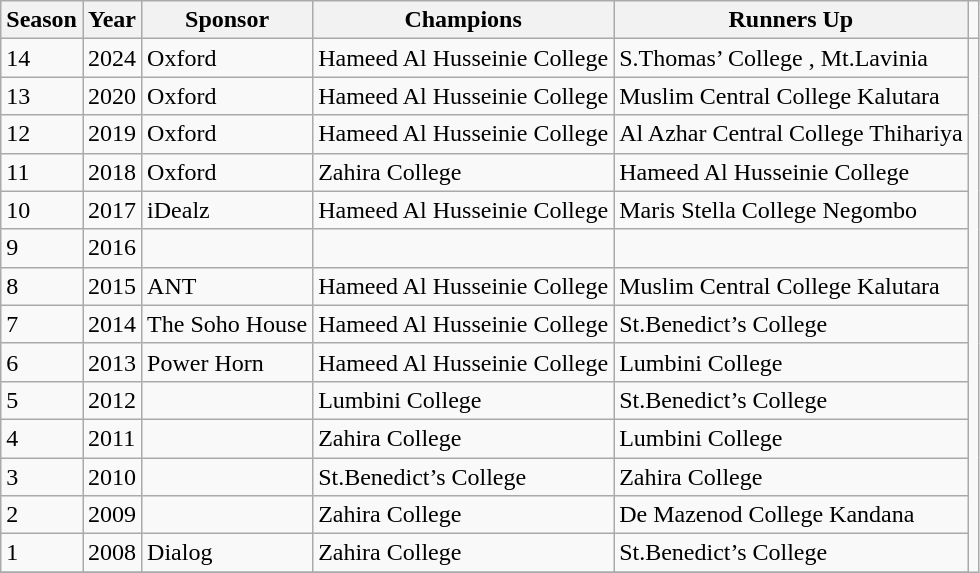<table class="wikitable">
<tr>
<th>Season</th>
<th>Year</th>
<th>Sponsor</th>
<th>Champions</th>
<th>Runners Up</th>
<td></td>
</tr>
<tr>
<td>14</td>
<td>2024</td>
<td>Oxford</td>
<td>Hameed Al Husseinie College</td>
<td>S.Thomas’ College , Mt.Lavinia</td>
</tr>
<tr>
<td>13</td>
<td>2020</td>
<td>Oxford</td>
<td>Hameed Al Husseinie College</td>
<td>Muslim Central College Kalutara</td>
</tr>
<tr>
<td>12</td>
<td>2019</td>
<td>Oxford</td>
<td>Hameed Al Husseinie College</td>
<td>Al Azhar Central College Thihariya</td>
</tr>
<tr>
<td>11</td>
<td>2018</td>
<td>Oxford</td>
<td>Zahira College</td>
<td>Hameed Al Husseinie College</td>
</tr>
<tr>
<td>10</td>
<td>2017</td>
<td>iDealz</td>
<td>Hameed Al Husseinie College</td>
<td>Maris Stella College Negombo</td>
</tr>
<tr>
<td>9</td>
<td>2016</td>
<td></td>
<td></td>
<td></td>
</tr>
<tr>
<td>8</td>
<td>2015</td>
<td>ANT</td>
<td>Hameed Al Husseinie College</td>
<td>Muslim Central College Kalutara</td>
</tr>
<tr>
<td>7</td>
<td>2014</td>
<td>The Soho House</td>
<td>Hameed Al Husseinie College</td>
<td>St.Benedict’s College</td>
</tr>
<tr>
<td>6</td>
<td>2013</td>
<td>Power Horn</td>
<td>Hameed Al Husseinie College</td>
<td>Lumbini College</td>
</tr>
<tr>
<td>5</td>
<td>2012</td>
<td></td>
<td>Lumbini College</td>
<td>St.Benedict’s College</td>
</tr>
<tr>
<td>4</td>
<td>2011</td>
<td></td>
<td>Zahira College</td>
<td>Lumbini College</td>
</tr>
<tr>
<td>3</td>
<td>2010</td>
<td></td>
<td>St.Benedict’s College</td>
<td>Zahira College</td>
</tr>
<tr>
<td>2</td>
<td>2009</td>
<td></td>
<td>Zahira College</td>
<td>De Mazenod College Kandana</td>
</tr>
<tr>
<td>1</td>
<td>2008</td>
<td>Dialog</td>
<td>Zahira College</td>
<td>St.Benedict’s College</td>
</tr>
<tr>
</tr>
</table>
